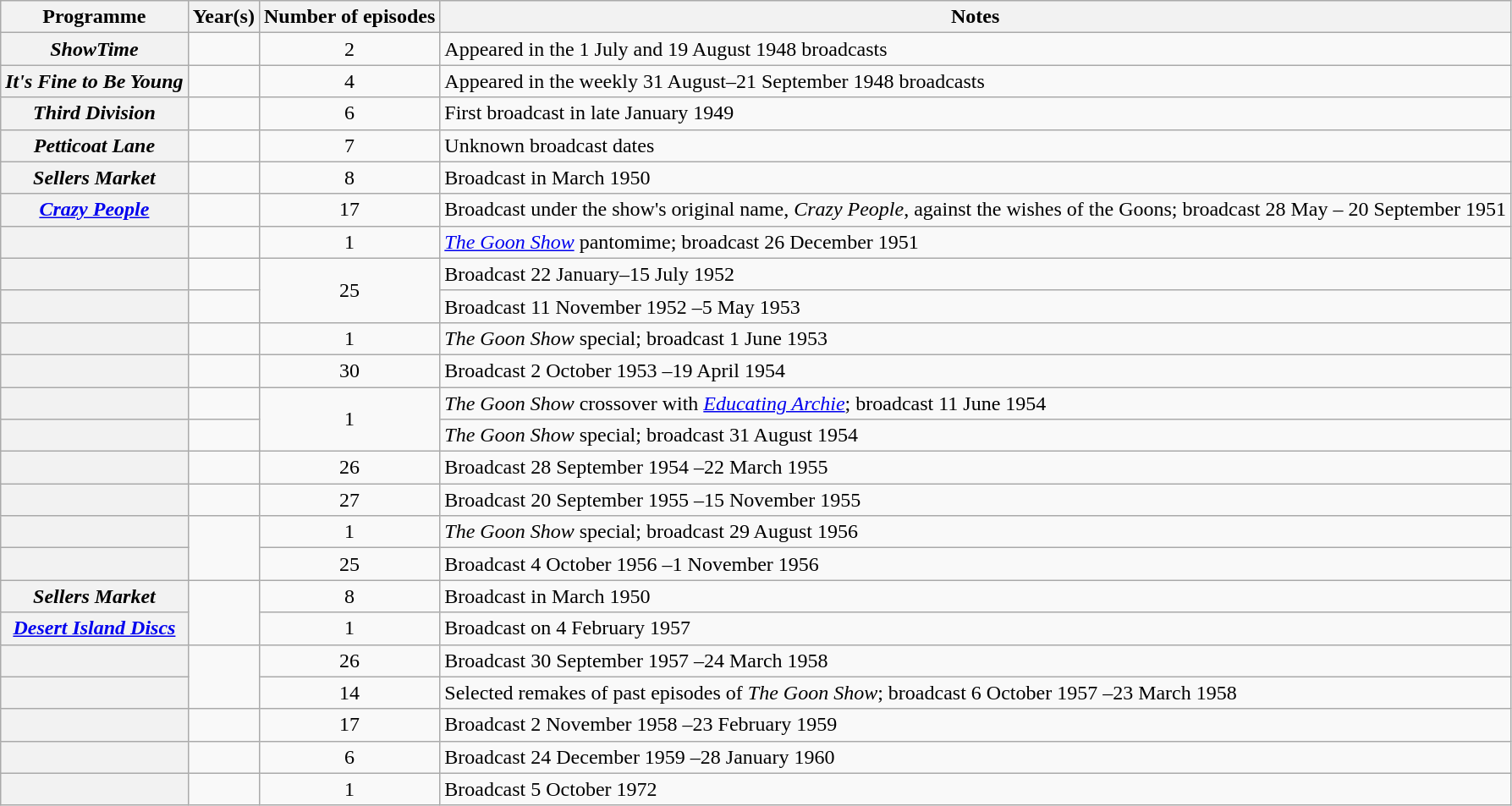<table class="wikitable plainrowheaders sortable" style="margin-right: 0;">
<tr>
<th scope="col">Programme</th>
<th scope="col">Year(s)</th>
<th scope="col">Number of episodes</th>
<th scope="col" class="unsortable">Notes</th>
</tr>
<tr>
<th scope="row"><em>ShowTime</em></th>
<td></td>
<td style="text-align: center;">2</td>
<td>Appeared in the 1 July and 19 August 1948 broadcasts</td>
</tr>
<tr>
<th scope="row"><em>It's Fine to Be Young</em></th>
<td></td>
<td style="text-align: center;">4</td>
<td>Appeared in the weekly 31 August–21 September 1948 broadcasts</td>
</tr>
<tr>
<th scope="row"><em>Third Division</em></th>
<td></td>
<td style="text-align: center;">6</td>
<td>First broadcast in late January 1949</td>
</tr>
<tr>
<th scope="row"><em>Petticoat Lane</em></th>
<td></td>
<td style="text-align: center;">7</td>
<td>Unknown broadcast dates</td>
</tr>
<tr>
<th scope="row"><em>Sellers Market</em></th>
<td></td>
<td style="text-align: center;">8</td>
<td>Broadcast in March 1950</td>
</tr>
<tr>
<th scope="row"><em><a href='#'>Crazy People</a></em></th>
<td></td>
<td style="text-align: center;">17</td>
<td>Broadcast under the show's original name, <em>Crazy People</em>, against the wishes of the Goons; broadcast 28 May – 20 September 1951</td>
</tr>
<tr>
<th scope="row"></th>
<td></td>
<td style="text-align: center;">1</td>
<td><em><a href='#'>The Goon Show</a></em> pantomime; broadcast 26 December 1951</td>
</tr>
<tr>
<th scope="row"></th>
<td></td>
<td rowspan="2" style="text-align: center;">25</td>
<td>Broadcast 22 January–15 July 1952</td>
</tr>
<tr>
<th scope="row"></th>
<td></td>
<td>Broadcast 11 November 1952 –5 May 1953</td>
</tr>
<tr>
<th scope="row"></th>
<td></td>
<td style="text-align: center;">1</td>
<td><em>The Goon Show</em> special; broadcast 1 June 1953</td>
</tr>
<tr>
<th scope="row"></th>
<td></td>
<td style="text-align: center;">30</td>
<td>Broadcast 2 October 1953 –19 April 1954</td>
</tr>
<tr>
<th scope="row"></th>
<td></td>
<td rowspan="2" style="text-align: center;">1</td>
<td><em>The Goon Show</em> crossover with <em><a href='#'>Educating Archie</a></em>; broadcast 11 June 1954</td>
</tr>
<tr>
<th scope="row"></th>
<td></td>
<td><em>The Goon Show</em> special; broadcast 31 August 1954</td>
</tr>
<tr>
<th scope="row"></th>
<td></td>
<td style="text-align: center;">26</td>
<td>Broadcast 28 September 1954 –22 March 1955</td>
</tr>
<tr>
<th scope="row"></th>
<td></td>
<td style="text-align: center;">27</td>
<td>Broadcast 20 September 1955 –15 November 1955</td>
</tr>
<tr>
<th scope="row"></th>
<td rowspan="2"></td>
<td style="text-align: center;">1</td>
<td><em>The Goon Show</em> special; broadcast 29 August 1956</td>
</tr>
<tr>
<th scope="row"></th>
<td style="text-align: center;">25</td>
<td>Broadcast 4 October 1956 –1 November 1956</td>
</tr>
<tr>
<th scope="row"><em>Sellers Market</em></th>
<td rowspan="2"></td>
<td style="text-align: center;">8</td>
<td>Broadcast in March 1950</td>
</tr>
<tr>
<th scope="row"><em><a href='#'>Desert Island Discs</a></em></th>
<td style="text-align: center;">1</td>
<td>Broadcast on 4 February 1957</td>
</tr>
<tr>
<th scope="row"></th>
<td rowspan="2"></td>
<td style="text-align: center;">26</td>
<td>Broadcast 30 September 1957 –24 March 1958</td>
</tr>
<tr>
<th scope="row"></th>
<td style="text-align: center;">14</td>
<td>Selected remakes of past episodes of <em>The Goon Show</em>; broadcast 6 October 1957 –23 March 1958</td>
</tr>
<tr>
<th scope="row"></th>
<td></td>
<td style="text-align: center;">17</td>
<td>Broadcast 2 November 1958 –23 February 1959</td>
</tr>
<tr>
<th scope="row"></th>
<td></td>
<td style="text-align: center;">6</td>
<td>Broadcast 24 December 1959 –28 January 1960</td>
</tr>
<tr>
<th scope="row"></th>
<td></td>
<td style="text-align: center;">1</td>
<td>Broadcast 5 October 1972</td>
</tr>
</table>
